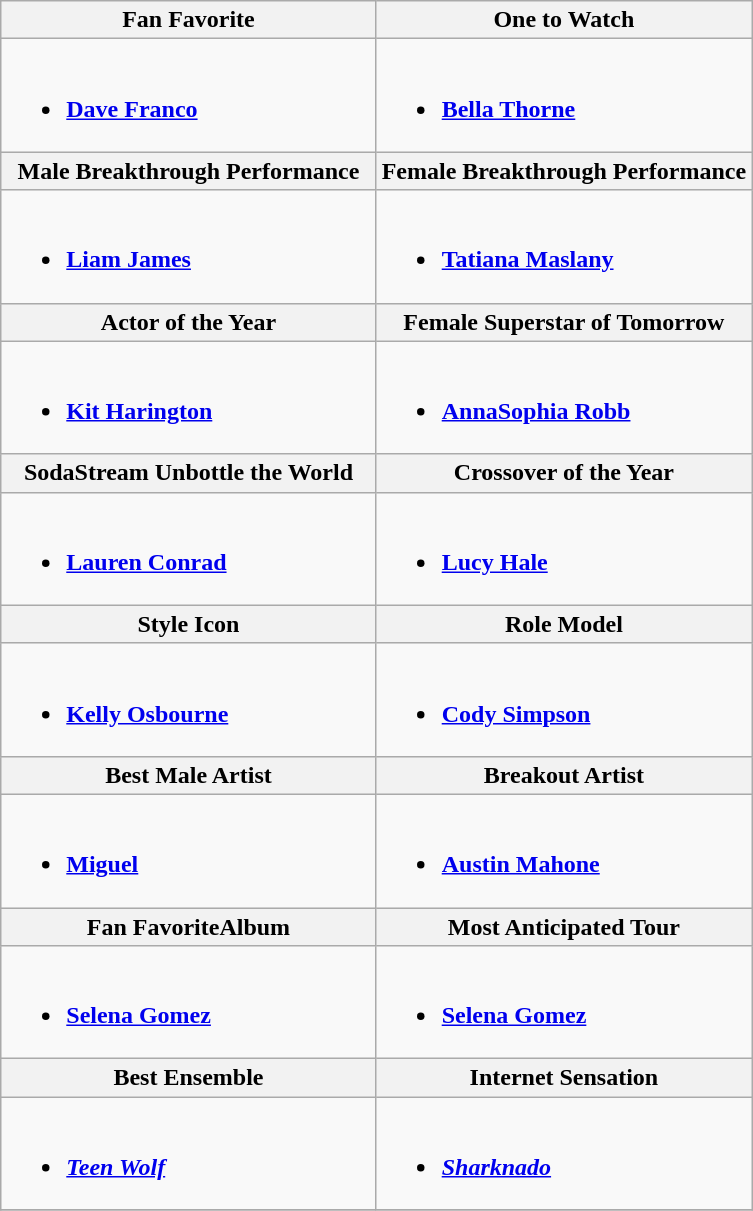<table class="wikitable">
<tr>
<th style="width:50%;" style="background:#EEDD82;">Fan Favorite</th>
<th style="width:50%;" style="background:#EEDD82;">One to Watch</th>
</tr>
<tr>
<td valign="top"><br><ul><li><strong><a href='#'>Dave Franco</a></strong></li></ul></td>
<td valign="top"><br><ul><li><strong><a href='#'>Bella Thorne</a></strong></li></ul></td>
</tr>
<tr>
<th style="width:50%;" style="background:#EEDD82;">Male Breakthrough Performance</th>
<th style="width:50%;" style="background:#EEDD82;">Female Breakthrough Performance</th>
</tr>
<tr>
<td valign="top"><br><ul><li><strong><a href='#'>Liam James</a></strong></li></ul></td>
<td valign="top"><br><ul><li><strong><a href='#'>Tatiana Maslany</a></strong></li></ul></td>
</tr>
<tr>
<th style="width:50%;" style="background:#EEDD82;">Actor of the Year</th>
<th style="width:50%;" style="background:#EEDD82;">Female Superstar of Tomorrow</th>
</tr>
<tr>
<td valign="top"><br><ul><li><strong><a href='#'>Kit Harington</a></strong></li></ul></td>
<td valign="top"><br><ul><li><strong><a href='#'>AnnaSophia Robb</a></strong></li></ul></td>
</tr>
<tr>
<th style="width:50%;" style="background:#EEDD82;">SodaStream Unbottle the World</th>
<th style="width:50%;" style="background:#EEDD82;">Crossover of the Year</th>
</tr>
<tr>
<td valign="top"><br><ul><li><strong><a href='#'>Lauren Conrad</a></strong></li></ul></td>
<td valign="top"><br><ul><li><strong><a href='#'>Lucy Hale</a></strong></li></ul></td>
</tr>
<tr>
<th style="width:50%;" style="background:#EEDD82;">Style Icon</th>
<th style="width:50%;" style="background:#EEDD82;">Role Model</th>
</tr>
<tr>
<td valign="top"><br><ul><li><strong><a href='#'>Kelly Osbourne</a></strong></li></ul></td>
<td valign="top"><br><ul><li><strong><a href='#'>Cody Simpson</a></strong></li></ul></td>
</tr>
<tr>
<th style="width:50%;" style="background:#EEDD82;">Best Male Artist</th>
<th style="width:50%;" style="background:#EEDD82;">Breakout Artist</th>
</tr>
<tr>
<td valign="top"><br><ul><li><strong><a href='#'>Miguel</a></strong></li></ul></td>
<td valign="top"><br><ul><li><strong><a href='#'>Austin Mahone</a></strong></li></ul></td>
</tr>
<tr>
<th style="width:50%;" style="background:#EEDD82;">Fan FavoriteAlbum</th>
<th style="width:50%;" style="background:#EEDD82;">Most Anticipated Tour</th>
</tr>
<tr>
<td valign="top"><br><ul><li><strong><a href='#'>Selena Gomez</a></strong></li></ul></td>
<td valign="top"><br><ul><li><strong><a href='#'>Selena Gomez</a></strong></li></ul></td>
</tr>
<tr>
<th style="width:50%;" style="background:#EEDD82;">Best Ensemble</th>
<th style="width:50%;" style="background:#EEDD82;">Internet Sensation</th>
</tr>
<tr>
<td valign="top"><br><ul><li><strong><em><a href='#'>Teen Wolf</a></em></strong></li></ul></td>
<td valign="top"><br><ul><li><strong><em><a href='#'>Sharknado</a></em></strong></li></ul></td>
</tr>
<tr>
</tr>
</table>
